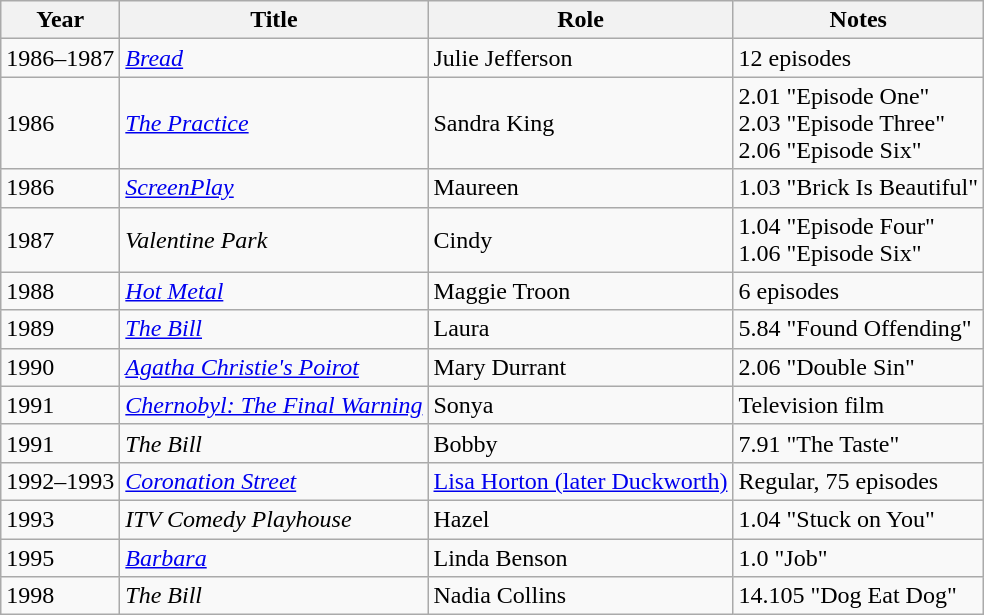<table class="wikitable">
<tr>
<th>Year</th>
<th>Title</th>
<th>Role</th>
<th>Notes</th>
</tr>
<tr>
<td>1986–1987</td>
<td><em><a href='#'>Bread</a></em></td>
<td>Julie Jefferson</td>
<td>12 episodes</td>
</tr>
<tr>
<td>1986</td>
<td><em><a href='#'>The Practice</a></em></td>
<td>Sandra King</td>
<td>2.01 "Episode One"<br>2.03 "Episode Three"<br>2.06 "Episode Six"</td>
</tr>
<tr>
<td>1986</td>
<td><em><a href='#'>ScreenPlay</a></em></td>
<td>Maureen</td>
<td>1.03 "Brick Is Beautiful"</td>
</tr>
<tr>
<td>1987</td>
<td><em>Valentine Park</em></td>
<td>Cindy</td>
<td>1.04 "Episode Four"<br>1.06 "Episode Six"</td>
</tr>
<tr>
<td>1988</td>
<td><em><a href='#'>Hot Metal</a></em></td>
<td>Maggie Troon</td>
<td>6 episodes</td>
</tr>
<tr>
<td>1989</td>
<td><em><a href='#'>The Bill</a></em></td>
<td>Laura</td>
<td>5.84 "Found Offending"</td>
</tr>
<tr>
<td>1990</td>
<td><em><a href='#'>Agatha Christie's Poirot</a></em></td>
<td>Mary Durrant</td>
<td>2.06 "Double Sin"</td>
</tr>
<tr>
<td>1991</td>
<td><em><a href='#'>Chernobyl: The Final Warning</a></em></td>
<td>Sonya</td>
<td>Television film</td>
</tr>
<tr>
<td>1991</td>
<td><em>The Bill</em></td>
<td>Bobby</td>
<td>7.91 "The Taste"</td>
</tr>
<tr>
<td>1992–1993</td>
<td><em><a href='#'>Coronation Street</a></em></td>
<td><a href='#'>Lisa Horton (later Duckworth)</a></td>
<td>Regular, 75 episodes</td>
</tr>
<tr>
<td>1993</td>
<td><em>ITV Comedy Playhouse</em></td>
<td>Hazel</td>
<td>1.04 "Stuck on You"</td>
</tr>
<tr>
<td>1995</td>
<td><em><a href='#'>Barbara</a></em></td>
<td>Linda Benson</td>
<td>1.0 "Job"</td>
</tr>
<tr>
<td>1998</td>
<td><em>The Bill</em></td>
<td>Nadia Collins</td>
<td>14.105 "Dog Eat Dog"</td>
</tr>
</table>
